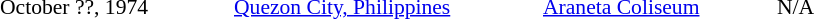<table cellpadding="2" style="border: 0px black; font-size:90%">
<tr>
<th width="150"></th>
<th width="200"></th>
<th width="150"></th>
<th width="550"></th>
</tr>
<tr border="0">
<td>October ??, 1974</td>
<td><a href='#'>Quezon City, Philippines</a></td>
<td><a href='#'>Araneta Coliseum</a></td>
<td>N/A</td>
</tr>
</table>
